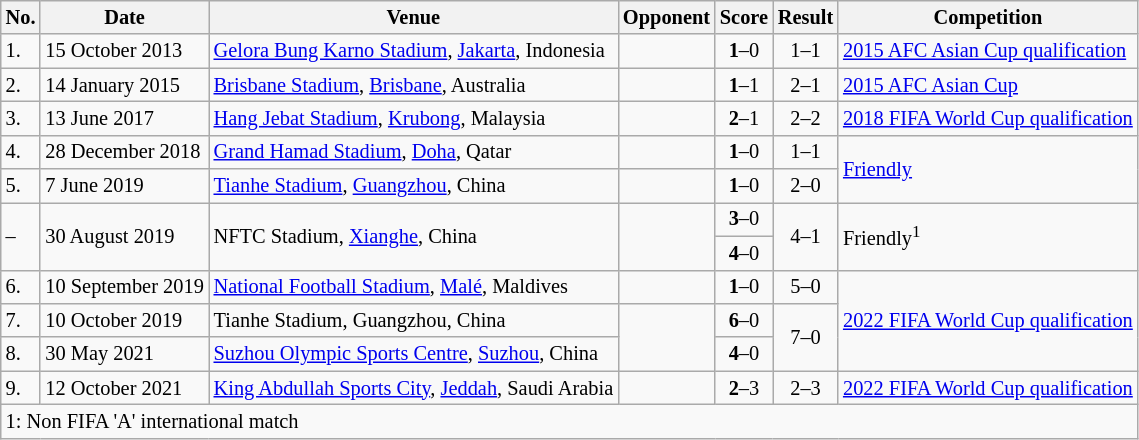<table class="wikitable" style="font-size:85%;">
<tr>
<th>No.</th>
<th>Date</th>
<th>Venue</th>
<th>Opponent</th>
<th>Score</th>
<th>Result</th>
<th>Competition</th>
</tr>
<tr>
<td>1.</td>
<td>15 October 2013</td>
<td><a href='#'>Gelora Bung Karno Stadium</a>, <a href='#'>Jakarta</a>, Indonesia</td>
<td></td>
<td align=center><strong>1</strong>–0</td>
<td align=center>1–1</td>
<td><a href='#'>2015 AFC Asian Cup qualification</a></td>
</tr>
<tr>
<td>2.</td>
<td>14 January 2015</td>
<td><a href='#'>Brisbane Stadium</a>, <a href='#'>Brisbane</a>, Australia</td>
<td></td>
<td align=center><strong>1</strong>–1</td>
<td align=center>2–1</td>
<td><a href='#'>2015 AFC Asian Cup</a></td>
</tr>
<tr>
<td>3.</td>
<td>13 June 2017</td>
<td><a href='#'>Hang Jebat Stadium</a>, <a href='#'>Krubong</a>, Malaysia</td>
<td></td>
<td align=center><strong>2</strong>–1</td>
<td align=center>2–2</td>
<td><a href='#'>2018 FIFA World Cup qualification</a></td>
</tr>
<tr>
<td>4.</td>
<td>28 December 2018</td>
<td><a href='#'>Grand Hamad Stadium</a>, <a href='#'>Doha</a>, Qatar</td>
<td></td>
<td align=center><strong>1</strong>–0</td>
<td align=center>1–1</td>
<td rowspan=2><a href='#'>Friendly</a></td>
</tr>
<tr>
<td>5.</td>
<td>7 June 2019</td>
<td><a href='#'>Tianhe Stadium</a>, <a href='#'>Guangzhou</a>, China</td>
<td></td>
<td align=center><strong>1</strong>–0</td>
<td align=center>2–0</td>
</tr>
<tr>
<td rowspan="2">–</td>
<td rowspan="2">30 August 2019</td>
<td rowspan="2">NFTC Stadium, <a href='#'>Xianghe</a>, China</td>
<td rowspan="2"></td>
<td align=center><strong>3</strong>–0</td>
<td rowspan="2" style="text-align:center">4–1</td>
<td rowspan=2>Friendly<sup>1</sup></td>
</tr>
<tr>
<td align=center><strong>4</strong>–0</td>
</tr>
<tr>
<td>6.</td>
<td>10 September 2019</td>
<td><a href='#'>National Football Stadium</a>, <a href='#'>Malé</a>, Maldives</td>
<td></td>
<td align=center><strong>1</strong>–0</td>
<td align=center>5–0</td>
<td rowspan="3"><a href='#'>2022 FIFA World Cup qualification</a></td>
</tr>
<tr>
<td>7.</td>
<td>10 October 2019</td>
<td>Tianhe Stadium, Guangzhou, China</td>
<td rowspan="2"></td>
<td align=center><strong>6</strong>–0</td>
<td rowspan="2" align=center>7–0</td>
</tr>
<tr>
<td>8.</td>
<td>30 May 2021</td>
<td><a href='#'>Suzhou Olympic Sports Centre</a>, <a href='#'>Suzhou</a>, China</td>
<td align=center><strong>4</strong>–0</td>
</tr>
<tr>
<td>9.</td>
<td>12 October 2021</td>
<td><a href='#'>King Abdullah Sports City</a>, <a href='#'>Jeddah</a>, Saudi Arabia</td>
<td></td>
<td align=center><strong>2</strong>–3</td>
<td align=center>2–3</td>
<td><a href='#'>2022 FIFA World Cup qualification</a></td>
</tr>
<tr>
<td colspan=7 align=left>1: Non FIFA 'A' international match</td>
</tr>
</table>
